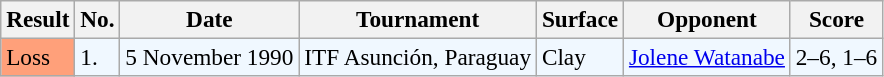<table class="sortable wikitable" style="font-size:97%">
<tr>
<th>Result</th>
<th>No.</th>
<th>Date</th>
<th>Tournament</th>
<th>Surface</th>
<th>Opponent</th>
<th class="unsortable">Score</th>
</tr>
<tr style="background:#f0f8ff;">
<td style="background:#ffa07a;">Loss</td>
<td>1.</td>
<td>5 November 1990</td>
<td>ITF Asunción, Paraguay</td>
<td>Clay</td>
<td> <a href='#'>Jolene Watanabe</a></td>
<td>2–6, 1–6</td>
</tr>
</table>
